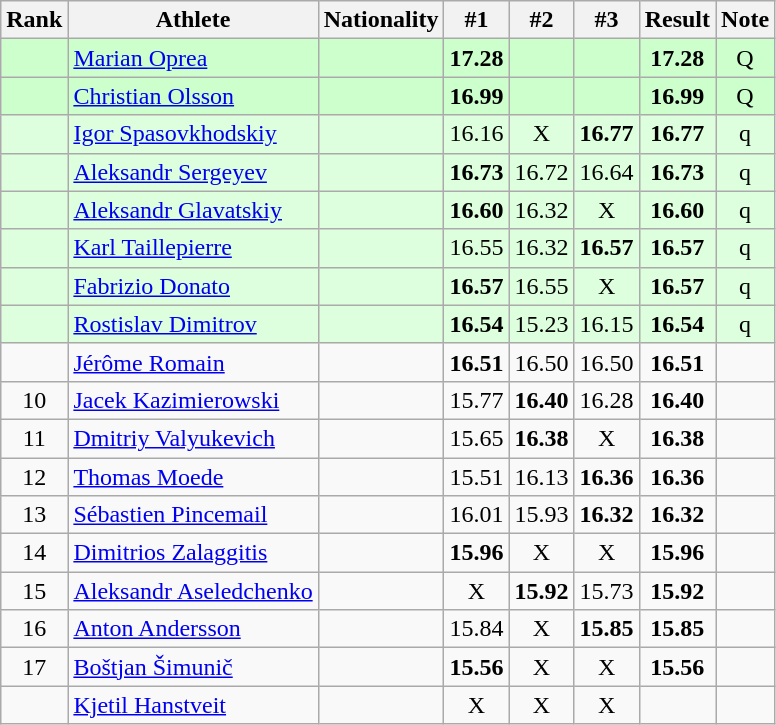<table class="wikitable sortable" style="text-align:center">
<tr>
<th>Rank</th>
<th>Athlete</th>
<th>Nationality</th>
<th>#1</th>
<th>#2</th>
<th>#3</th>
<th>Result</th>
<th>Note</th>
</tr>
<tr bgcolor=ccffcc>
<td></td>
<td align=left><a href='#'>Marian Oprea</a></td>
<td align=left></td>
<td><strong>17.28</strong></td>
<td></td>
<td></td>
<td><strong>17.28</strong></td>
<td>Q</td>
</tr>
<tr bgcolor=ccffcc>
<td></td>
<td align=left><a href='#'>Christian Olsson</a></td>
<td align=left></td>
<td><strong>16.99</strong></td>
<td></td>
<td></td>
<td><strong>16.99</strong></td>
<td>Q</td>
</tr>
<tr bgcolor=ddffdd>
<td></td>
<td align=left><a href='#'>Igor Spasovkhodskiy</a></td>
<td align=left></td>
<td>16.16</td>
<td>X</td>
<td><strong>16.77</strong></td>
<td><strong>16.77</strong></td>
<td>q</td>
</tr>
<tr bgcolor=ddffdd>
<td></td>
<td align=left><a href='#'>Aleksandr Sergeyev</a></td>
<td align=left></td>
<td><strong>16.73</strong></td>
<td>16.72</td>
<td>16.64</td>
<td><strong>16.73</strong></td>
<td>q</td>
</tr>
<tr bgcolor=ddffdd>
<td></td>
<td align=left><a href='#'>Aleksandr Glavatskiy</a></td>
<td align=left></td>
<td><strong>16.60</strong></td>
<td>16.32</td>
<td>X</td>
<td><strong>16.60</strong></td>
<td>q</td>
</tr>
<tr bgcolor=ddffdd>
<td></td>
<td align=left><a href='#'>Karl Taillepierre</a></td>
<td align=left></td>
<td>16.55</td>
<td>16.32</td>
<td><strong>16.57</strong></td>
<td><strong>16.57</strong></td>
<td>q</td>
</tr>
<tr bgcolor=ddffdd>
<td></td>
<td align=left><a href='#'>Fabrizio Donato</a></td>
<td align=left></td>
<td><strong>16.57</strong></td>
<td>16.55</td>
<td>X</td>
<td><strong>16.57</strong></td>
<td>q</td>
</tr>
<tr bgcolor=ddffdd>
<td></td>
<td align=left><a href='#'>Rostislav Dimitrov</a></td>
<td align=left></td>
<td><strong>16.54</strong></td>
<td>15.23</td>
<td>16.15</td>
<td><strong>16.54</strong></td>
<td>q</td>
</tr>
<tr>
<td></td>
<td align=left><a href='#'>Jérôme Romain</a></td>
<td align=left></td>
<td><strong>16.51</strong></td>
<td>16.50</td>
<td>16.50</td>
<td><strong>16.51</strong></td>
<td></td>
</tr>
<tr>
<td>10</td>
<td align=left><a href='#'>Jacek Kazimierowski</a></td>
<td align=left></td>
<td>15.77</td>
<td><strong>16.40</strong></td>
<td>16.28</td>
<td><strong>16.40</strong></td>
<td></td>
</tr>
<tr>
<td>11</td>
<td align=left><a href='#'>Dmitriy Valyukevich</a></td>
<td align=left></td>
<td>15.65</td>
<td><strong>16.38</strong></td>
<td>X</td>
<td><strong>16.38</strong></td>
<td></td>
</tr>
<tr>
<td>12</td>
<td align=left><a href='#'>Thomas Moede</a></td>
<td align=left></td>
<td>15.51</td>
<td>16.13</td>
<td><strong>16.36</strong></td>
<td><strong>16.36</strong></td>
<td></td>
</tr>
<tr>
<td>13</td>
<td align=left><a href='#'>Sébastien Pincemail</a></td>
<td align=left></td>
<td>16.01</td>
<td>15.93</td>
<td><strong>16.32</strong></td>
<td><strong>16.32</strong></td>
<td></td>
</tr>
<tr>
<td>14</td>
<td align=left><a href='#'>Dimitrios Zalaggitis</a></td>
<td align=left></td>
<td><strong>15.96</strong></td>
<td>X</td>
<td>X</td>
<td><strong>15.96</strong></td>
<td></td>
</tr>
<tr>
<td>15</td>
<td align=left><a href='#'>Aleksandr Aseledchenko</a></td>
<td align=left></td>
<td>X</td>
<td><strong>15.92</strong></td>
<td>15.73</td>
<td><strong>15.92</strong></td>
<td></td>
</tr>
<tr>
<td>16</td>
<td align=left><a href='#'>Anton Andersson</a></td>
<td align=left></td>
<td>15.84</td>
<td>X</td>
<td><strong>15.85</strong></td>
<td><strong>15.85</strong></td>
<td></td>
</tr>
<tr>
<td>17</td>
<td align=left><a href='#'>Boštjan Šimunič</a></td>
<td align=left></td>
<td><strong>15.56</strong></td>
<td>X</td>
<td>X</td>
<td><strong>15.56</strong></td>
<td></td>
</tr>
<tr>
<td></td>
<td align=left><a href='#'>Kjetil Hanstveit</a></td>
<td align=left></td>
<td>X</td>
<td>X</td>
<td>X</td>
<td><strong></strong></td>
<td></td>
</tr>
</table>
